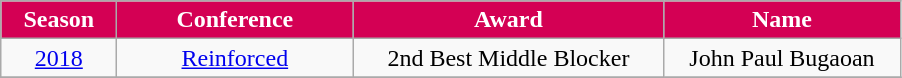<table class="wikitable">
<tr>
<th width=70px style="background: #D40054; color: #FFFFFF; text-align: center">Season</th>
<th width=150px style="background: #D40054; color: #FFFFFF">Conference</th>
<th width=200px style="background: #D40054; color: #FFFFFF">Award</th>
<th width=150px style="background: #D40054; color: #FFFFFF">Name</th>
</tr>
<tr align=center>
<td><a href='#'>2018</a></td>
<td><a href='#'>Reinforced</a></td>
<td>2nd Best Middle Blocker</td>
<td>John Paul Bugaoan</td>
</tr>
<tr align=center>
</tr>
</table>
